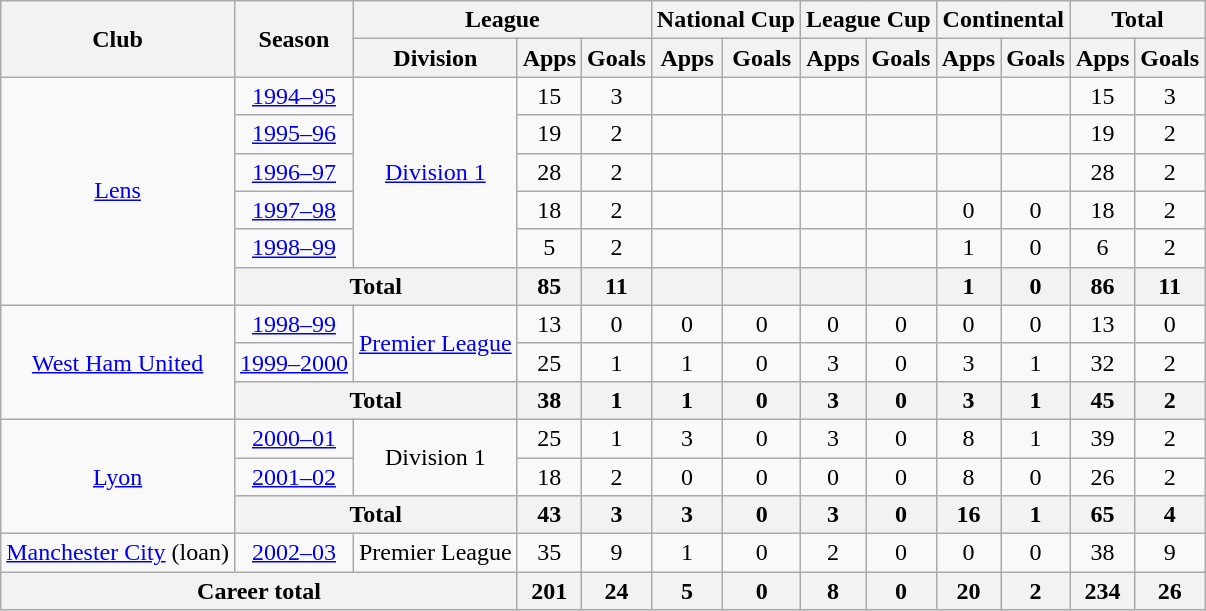<table class="wikitable" style="text-align:center">
<tr>
<th rowspan="2">Club</th>
<th rowspan="2">Season</th>
<th colspan="3">League</th>
<th colspan="2">National Cup</th>
<th colspan="2">League Cup</th>
<th colspan="2">Continental</th>
<th colspan="2">Total</th>
</tr>
<tr>
<th>Division</th>
<th>Apps</th>
<th>Goals</th>
<th>Apps</th>
<th>Goals</th>
<th>Apps</th>
<th>Goals</th>
<th>Apps</th>
<th>Goals</th>
<th>Apps</th>
<th>Goals</th>
</tr>
<tr>
<td rowspan="6"><a href='#'>Lens</a></td>
<td><a href='#'>1994–95</a></td>
<td rowspan="5"><a href='#'>Division 1</a></td>
<td>15</td>
<td>3</td>
<td></td>
<td></td>
<td></td>
<td></td>
<td></td>
<td></td>
<td>15</td>
<td>3</td>
</tr>
<tr>
<td><a href='#'>1995–96</a></td>
<td>19</td>
<td>2</td>
<td></td>
<td></td>
<td></td>
<td></td>
<td></td>
<td></td>
<td>19</td>
<td>2</td>
</tr>
<tr>
<td><a href='#'>1996–97</a></td>
<td>28</td>
<td>2</td>
<td></td>
<td></td>
<td></td>
<td></td>
<td></td>
<td></td>
<td>28</td>
<td>2</td>
</tr>
<tr>
<td><a href='#'>1997–98</a></td>
<td>18</td>
<td>2</td>
<td></td>
<td></td>
<td></td>
<td></td>
<td>0</td>
<td>0</td>
<td>18</td>
<td>2</td>
</tr>
<tr>
<td><a href='#'>1998–99</a></td>
<td>5</td>
<td>2</td>
<td></td>
<td></td>
<td></td>
<td></td>
<td>1</td>
<td>0</td>
<td>6</td>
<td>2</td>
</tr>
<tr>
<th colspan="2">Total</th>
<th>85</th>
<th>11</th>
<th></th>
<th></th>
<th></th>
<th></th>
<th>1</th>
<th>0</th>
<th>86</th>
<th>11</th>
</tr>
<tr>
<td rowspan="3"><a href='#'>West Ham United</a></td>
<td><a href='#'>1998–99</a></td>
<td rowspan="2"><a href='#'>Premier League</a></td>
<td>13</td>
<td>0</td>
<td>0</td>
<td>0</td>
<td>0</td>
<td>0</td>
<td>0</td>
<td>0</td>
<td>13</td>
<td>0</td>
</tr>
<tr>
<td><a href='#'>1999–2000</a></td>
<td>25</td>
<td>1</td>
<td>1</td>
<td>0</td>
<td>3</td>
<td>0</td>
<td>3</td>
<td>1</td>
<td>32</td>
<td>2</td>
</tr>
<tr>
<th colspan="2">Total</th>
<th>38</th>
<th>1</th>
<th>1</th>
<th>0</th>
<th>3</th>
<th>0</th>
<th>3</th>
<th>1</th>
<th>45</th>
<th>2</th>
</tr>
<tr>
<td rowspan="3"><a href='#'>Lyon</a></td>
<td><a href='#'>2000–01</a></td>
<td rowspan="2">Division 1</td>
<td>25</td>
<td>1</td>
<td>3</td>
<td>0</td>
<td>3</td>
<td>0</td>
<td>8</td>
<td>1</td>
<td>39</td>
<td>2</td>
</tr>
<tr>
<td><a href='#'>2001–02</a></td>
<td>18</td>
<td>2</td>
<td>0</td>
<td>0</td>
<td>0</td>
<td>0</td>
<td>8</td>
<td>0</td>
<td>26</td>
<td>2</td>
</tr>
<tr>
<th colspan="2">Total</th>
<th>43</th>
<th>3</th>
<th>3</th>
<th>0</th>
<th>3</th>
<th>0</th>
<th>16</th>
<th>1</th>
<th>65</th>
<th>4</th>
</tr>
<tr>
<td><a href='#'>Manchester City</a> (loan)</td>
<td><a href='#'>2002–03</a></td>
<td>Premier League</td>
<td>35</td>
<td>9</td>
<td>1</td>
<td>0</td>
<td>2</td>
<td>0</td>
<td>0</td>
<td>0</td>
<td>38</td>
<td>9</td>
</tr>
<tr>
<th colspan="3">Career total</th>
<th>201</th>
<th>24</th>
<th>5</th>
<th>0</th>
<th>8</th>
<th>0</th>
<th>20</th>
<th>2</th>
<th>234</th>
<th>26</th>
</tr>
</table>
